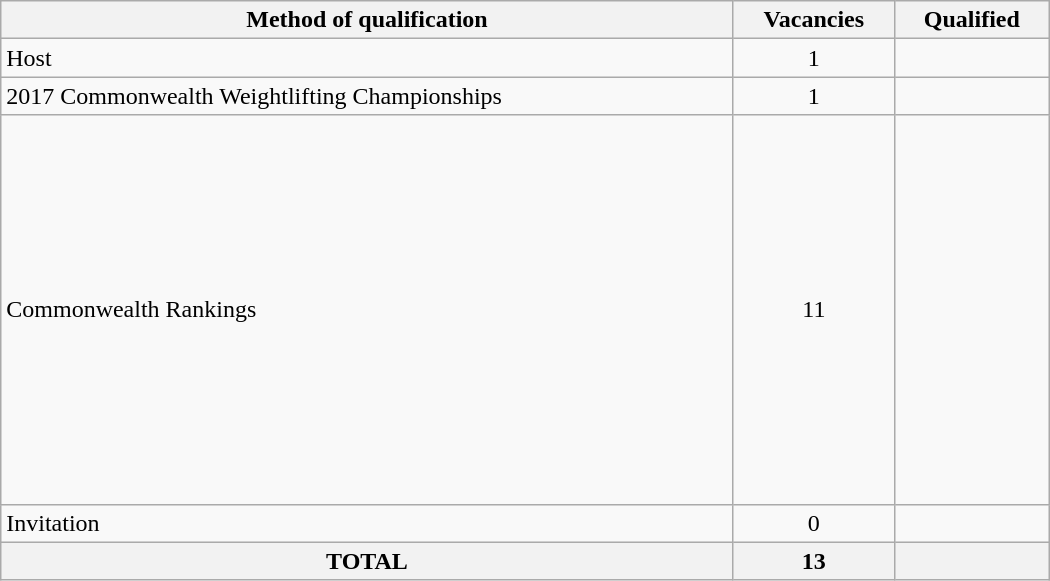<table class = "wikitable" width=700>
<tr>
<th>Method of qualification</th>
<th>Vacancies</th>
<th>Qualified</th>
</tr>
<tr>
<td>Host</td>
<td align="center">1</td>
<td></td>
</tr>
<tr>
<td>2017 Commonwealth Weightlifting Championships</td>
<td align="center">1</td>
<td></td>
</tr>
<tr>
<td>Commonwealth Rankings</td>
<td align="center">11</td>
<td><br><br><br><br><s></s><br><s></s><br><br><br><br><s></s><br><s></s><br><br><br><br></td>
</tr>
<tr>
<td>Invitation</td>
<td align="center">0</td>
<td></td>
</tr>
<tr>
<th>TOTAL</th>
<th>13</th>
<th></th>
</tr>
</table>
